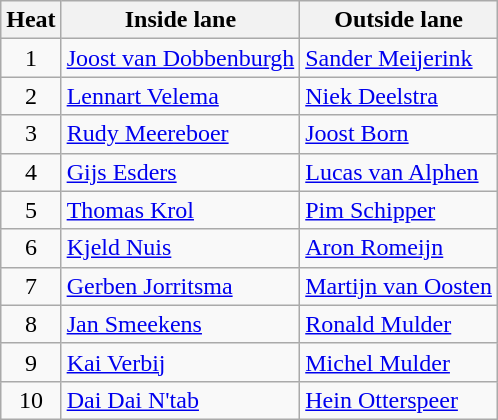<table class="wikitable">
<tr>
<th>Heat</th>
<th>Inside lane</th>
<th>Outside lane</th>
</tr>
<tr>
<td align="center">1</td>
<td><a href='#'>Joost van Dobbenburgh</a></td>
<td><a href='#'>Sander Meijerink</a></td>
</tr>
<tr>
<td align="center">2</td>
<td><a href='#'>Lennart Velema</a></td>
<td><a href='#'>Niek Deelstra</a></td>
</tr>
<tr>
<td align="center">3</td>
<td><a href='#'>Rudy Meereboer</a></td>
<td><a href='#'>Joost Born</a></td>
</tr>
<tr>
<td align="center">4</td>
<td><a href='#'>Gijs Esders</a></td>
<td><a href='#'>Lucas van Alphen</a></td>
</tr>
<tr>
<td align="center">5</td>
<td><a href='#'>Thomas Krol</a></td>
<td><a href='#'>Pim Schipper</a></td>
</tr>
<tr>
<td align="center">6</td>
<td><a href='#'>Kjeld Nuis</a></td>
<td><a href='#'>Aron Romeijn</a></td>
</tr>
<tr>
<td align="center">7</td>
<td><a href='#'>Gerben Jorritsma</a></td>
<td><a href='#'>Martijn van Oosten</a></td>
</tr>
<tr>
<td align="center">8</td>
<td><a href='#'>Jan Smeekens</a></td>
<td><a href='#'>Ronald Mulder</a></td>
</tr>
<tr>
<td align="center">9</td>
<td><a href='#'>Kai Verbij</a></td>
<td><a href='#'>Michel Mulder</a></td>
</tr>
<tr>
<td align="center">10</td>
<td><a href='#'>Dai Dai N'tab</a></td>
<td><a href='#'>Hein Otterspeer</a></td>
</tr>
</table>
